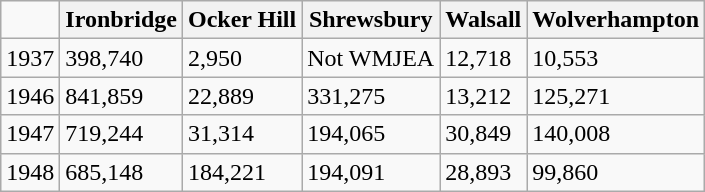<table class="wikitable">
<tr>
<td></td>
<th>Ironbridge</th>
<th>Ocker Hill</th>
<th>Shrewsbury</th>
<th>Walsall</th>
<th>Wolverhampton</th>
</tr>
<tr>
<td>1937</td>
<td>398,740</td>
<td>2,950</td>
<td>Not WMJEA</td>
<td>12,718</td>
<td>10,553</td>
</tr>
<tr>
<td>1946</td>
<td>841,859</td>
<td>22,889</td>
<td>331,275</td>
<td>13,212</td>
<td>125,271</td>
</tr>
<tr>
<td>1947</td>
<td>719,244</td>
<td>31,314</td>
<td>194,065</td>
<td>30,849</td>
<td>140,008</td>
</tr>
<tr>
<td>1948</td>
<td>685,148</td>
<td>184,221</td>
<td>194,091</td>
<td>28,893</td>
<td>99,860</td>
</tr>
</table>
